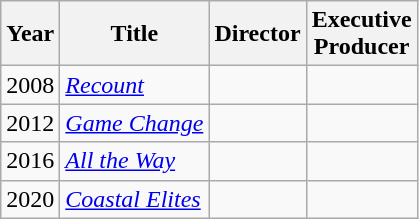<table class="wikitable">
<tr>
<th>Year</th>
<th>Title</th>
<th scope="col">Director</th>
<th scope="col">Executive<br>Producer</th>
</tr>
<tr>
<td>2008</td>
<td><em><a href='#'>Recount</a></em></td>
<td></td>
<td></td>
</tr>
<tr>
<td>2012</td>
<td><em><a href='#'>Game Change</a></em></td>
<td></td>
<td></td>
</tr>
<tr>
<td>2016</td>
<td><em><a href='#'>All the Way</a></em></td>
<td></td>
<td></td>
</tr>
<tr>
<td>2020</td>
<td><em><a href='#'>Coastal Elites</a></em></td>
<td></td>
<td></td>
</tr>
</table>
